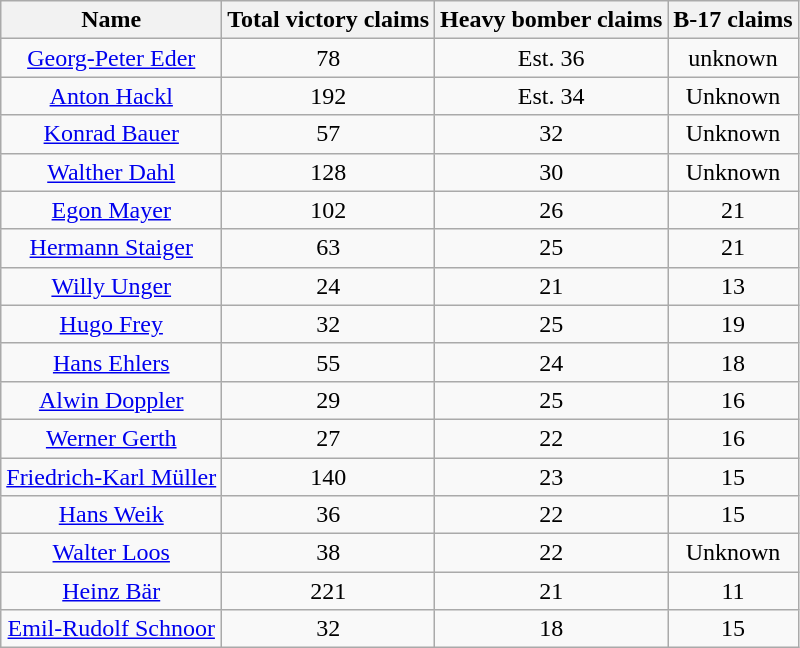<table class="wikitable sortable" style="text-align:center">
<tr>
<th>Name</th>
<th>Total victory claims</th>
<th>Heavy bomber claims</th>
<th>B-17 claims</th>
</tr>
<tr>
<td><a href='#'>Georg-Peter Eder</a></td>
<td>78</td>
<td>Est. 36</td>
<td>unknown</td>
</tr>
<tr>
<td><a href='#'>Anton Hackl</a></td>
<td>192</td>
<td>Est. 34</td>
<td>Unknown</td>
</tr>
<tr>
<td><a href='#'>Konrad Bauer</a></td>
<td>57</td>
<td>32</td>
<td>Unknown</td>
</tr>
<tr>
<td><a href='#'>Walther Dahl</a></td>
<td>128</td>
<td>30</td>
<td>Unknown</td>
</tr>
<tr>
<td><a href='#'>Egon Mayer</a> </td>
<td>102</td>
<td>26</td>
<td>21</td>
</tr>
<tr>
<td><a href='#'>Hermann Staiger</a></td>
<td>63</td>
<td>25</td>
<td>21</td>
</tr>
<tr>
<td><a href='#'>Willy Unger</a></td>
<td>24</td>
<td>21</td>
<td>13</td>
</tr>
<tr>
<td><a href='#'>Hugo Frey</a> </td>
<td>32</td>
<td>25</td>
<td>19</td>
</tr>
<tr>
<td><a href='#'>Hans Ehlers</a> </td>
<td>55</td>
<td>24</td>
<td>18</td>
</tr>
<tr>
<td><a href='#'>Alwin Doppler</a></td>
<td>29</td>
<td>25</td>
<td>16</td>
</tr>
<tr>
<td><a href='#'>Werner Gerth</a></td>
<td>27</td>
<td>22</td>
<td>16</td>
</tr>
<tr>
<td><a href='#'>Friedrich-Karl Müller</a></td>
<td>140</td>
<td>23</td>
<td>15</td>
</tr>
<tr>
<td><a href='#'>Hans Weik</a></td>
<td>36</td>
<td>22</td>
<td>15</td>
</tr>
<tr>
<td><a href='#'>Walter Loos</a></td>
<td>38</td>
<td>22</td>
<td>Unknown</td>
</tr>
<tr>
<td><a href='#'>Heinz Bär</a></td>
<td>221</td>
<td>21</td>
<td>11</td>
</tr>
<tr>
<td><a href='#'>Emil-Rudolf Schnoor</a></td>
<td>32</td>
<td>18</td>
<td>15</td>
</tr>
</table>
